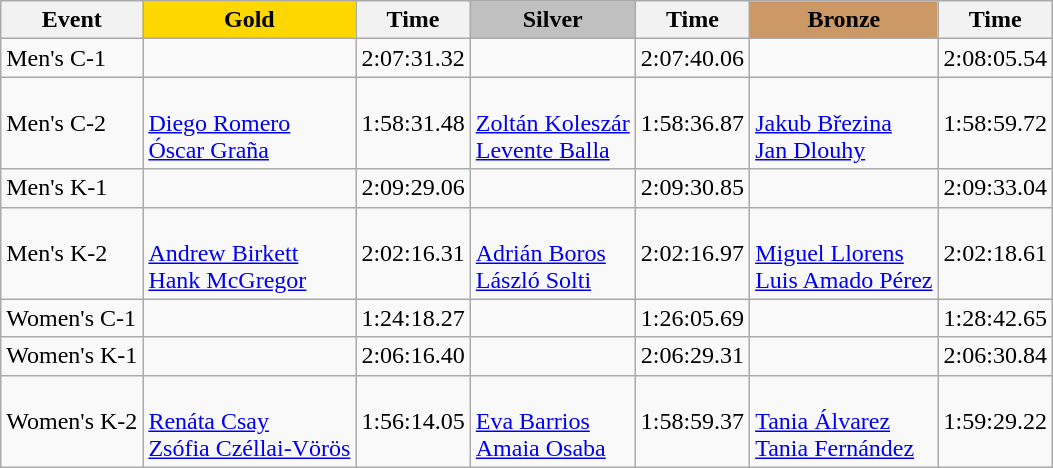<table class="wikitable">
<tr>
<th>Event</th>
<td align=center bgcolor="gold"><strong>Gold</strong></td>
<th>Time</th>
<td align=center bgcolor="silver"><strong>Silver</strong></td>
<th>Time</th>
<td align=center bgcolor="CC9966"><strong>Bronze</strong></td>
<th>Time</th>
</tr>
<tr>
<td>Men's C-1</td>
<td></td>
<td>2:07:31.32</td>
<td></td>
<td>2:07:40.06</td>
<td></td>
<td>2:08:05.54</td>
</tr>
<tr>
<td>Men's C-2</td>
<td><br><a href='#'>Diego Romero</a><br><a href='#'>Óscar Graña</a></td>
<td>1:58:31.48</td>
<td><br><a href='#'>Zoltán Koleszár</a><br><a href='#'>Levente Balla</a></td>
<td>1:58:36.87</td>
<td><br><a href='#'>Jakub Březina</a><br><a href='#'>Jan Dlouhy</a></td>
<td>1:58:59.72</td>
</tr>
<tr>
<td>Men's K-1</td>
<td></td>
<td>2:09:29.06</td>
<td></td>
<td>2:09:30.85</td>
<td></td>
<td>2:09:33.04</td>
</tr>
<tr>
<td>Men's K-2</td>
<td><br><a href='#'>Andrew Birkett</a><br><a href='#'>Hank McGregor</a></td>
<td>2:02:16.31</td>
<td><br><a href='#'>Adrián Boros</a><br><a href='#'>László Solti</a></td>
<td>2:02:16.97</td>
<td><br><a href='#'>Miguel Llorens</a><br><a href='#'>Luis Amado Pérez</a></td>
<td>2:02:18.61</td>
</tr>
<tr>
<td>Women's C-1</td>
<td></td>
<td>1:24:18.27</td>
<td></td>
<td>1:26:05.69</td>
<td></td>
<td>1:28:42.65</td>
</tr>
<tr>
<td>Women's K-1</td>
<td></td>
<td>2:06:16.40</td>
<td></td>
<td>2:06:29.31</td>
<td></td>
<td>2:06:30.84</td>
</tr>
<tr>
<td>Women's K-2</td>
<td><br><a href='#'>Renáta Csay</a><br><a href='#'>Zsófia Czéllai-Vörös</a></td>
<td>1:56:14.05</td>
<td><br><a href='#'>Eva Barrios</a><br><a href='#'>Amaia Osaba</a></td>
<td>1:58:59.37</td>
<td><br><a href='#'>Tania Álvarez</a><br><a href='#'>Tania Fernández</a></td>
<td>1:59:29.22</td>
</tr>
</table>
